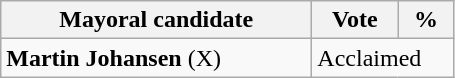<table class="wikitable">
<tr>
<th width="200px">Mayoral candidate</th>
<th width="50px">Vote</th>
<th width="30px">%</th>
</tr>
<tr>
<td><strong>Martin Johansen</strong> (X) </td>
<td colspan="2">Acclaimed</td>
</tr>
</table>
